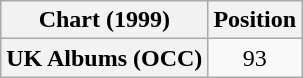<table class="wikitable plainrowheaders" style="text-align:center">
<tr>
<th scope="col">Chart (1999)</th>
<th scope="col">Position</th>
</tr>
<tr>
<th scope="row">UK Albums (OCC)</th>
<td>93</td>
</tr>
</table>
